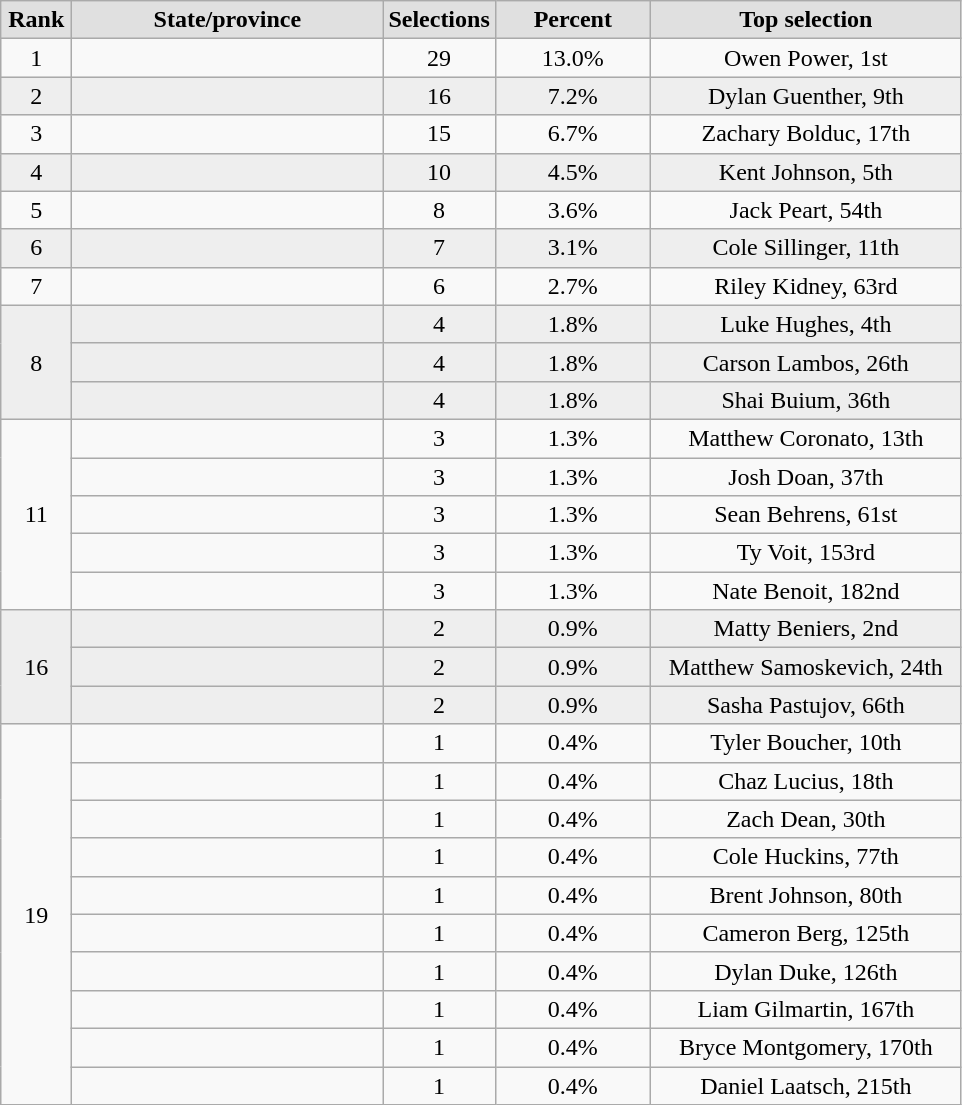<table class="wikitable" style="text-align: center">
<tr>
<th style="background:#e0e0e0; width:2.5em;">Rank</th>
<th style="background:#e0e0e0; width:12.5em;">State/province</th>
<th style="background:#e0e0e0; width:4em;">Selections</th>
<th style="background:#e0e0e0; width:6em;">Percent</th>
<th style="background:#e0e0e0; width:12.5em;">Top selection</th>
</tr>
<tr>
<td>1</td>
<td style="text-align:left;"></td>
<td>29</td>
<td>13.0%</td>
<td>Owen Power, 1st<br></td>
</tr>
<tr bgcolor="eeeeee">
<td>2</td>
<td style="text-align:left;"></td>
<td>16</td>
<td>7.2%</td>
<td>Dylan Guenther, 9th<br></td>
</tr>
<tr>
<td>3</td>
<td style="text-align:left;"></td>
<td>15</td>
<td>6.7%</td>
<td>Zachary Bolduc, 17th<br></td>
</tr>
<tr bgcolor="eeeeee">
<td>4</td>
<td style="text-align:left;"></td>
<td>10</td>
<td>4.5%</td>
<td>Kent Johnson, 5th<br></td>
</tr>
<tr>
<td>5</td>
<td style="text-align:left;"></td>
<td>8</td>
<td>3.6%</td>
<td>Jack Peart, 54th<br></td>
</tr>
<tr bgcolor="eeeeee">
<td>6</td>
<td style="text-align:left;"></td>
<td>7</td>
<td>3.1%</td>
<td>Cole Sillinger, 11th<br></td>
</tr>
<tr>
<td>7</td>
<td style="text-align:left;"></td>
<td>6</td>
<td>2.7%</td>
<td>Riley Kidney, 63rd<br></td>
</tr>
<tr bgcolor="eeeeee">
<td rowspan="3">8</td>
<td style="text-align:left;"></td>
<td>4</td>
<td>1.8%</td>
<td>Luke Hughes, 4th<br></td>
</tr>
<tr bgcolor="eeeeee">
<td style="text-align:left;"></td>
<td>4</td>
<td>1.8%</td>
<td>Carson Lambos, 26th<br></td>
</tr>
<tr bgcolor="eeeeee">
<td style="text-align:left;"></td>
<td>4</td>
<td>1.8%</td>
<td>Shai Buium, 36th<br></td>
</tr>
<tr>
<td rowspan="5">11</td>
<td style="text-align:left;"></td>
<td>3</td>
<td>1.3%</td>
<td>Matthew Coronato, 13th<br></td>
</tr>
<tr>
<td style="text-align:left;"></td>
<td>3</td>
<td>1.3%</td>
<td>Josh Doan, 37th<br></td>
</tr>
<tr>
<td style="text-align:left;"></td>
<td>3</td>
<td>1.3%</td>
<td>Sean Behrens, 61st<br></td>
</tr>
<tr>
<td style="text-align:left;"></td>
<td>3</td>
<td>1.3%</td>
<td>Ty Voit, 153rd<br></td>
</tr>
<tr>
<td style="text-align:left;"></td>
<td>3</td>
<td>1.3%</td>
<td>Nate Benoit, 182nd<br></td>
</tr>
<tr bgcolor="eeeeee">
<td rowspan="3">16</td>
<td style="text-align:left;"></td>
<td>2</td>
<td>0.9%</td>
<td>Matty Beniers, 2nd<br></td>
</tr>
<tr bgcolor="eeeeee">
<td style="text-align:left;"></td>
<td>2</td>
<td>0.9%</td>
<td>Matthew Samoskevich, 24th<br></td>
</tr>
<tr bgcolor="eeeeee">
<td style="text-align:left;"></td>
<td>2</td>
<td>0.9%</td>
<td>Sasha Pastujov, 66th<br></td>
</tr>
<tr>
<td rowspan="10">19</td>
<td style="text-align:left;"></td>
<td>1</td>
<td>0.4%</td>
<td>Tyler Boucher, 10th<br></td>
</tr>
<tr>
<td style="text-align:left;"></td>
<td>1</td>
<td>0.4%</td>
<td>Chaz Lucius, 18th<br></td>
</tr>
<tr>
<td style="text-align:left;"></td>
<td>1</td>
<td>0.4%</td>
<td>Zach Dean, 30th<br></td>
</tr>
<tr>
<td style="text-align:left;"></td>
<td>1</td>
<td>0.4%</td>
<td>Cole Huckins, 77th<br></td>
</tr>
<tr>
<td style="text-align:left;"></td>
<td>1</td>
<td>0.4%</td>
<td>Brent Johnson, 80th<br></td>
</tr>
<tr>
<td style="text-align:left;"></td>
<td>1</td>
<td>0.4%</td>
<td>Cameron Berg, 125th<br></td>
</tr>
<tr>
<td style="text-align:left;"></td>
<td>1</td>
<td>0.4%</td>
<td>Dylan Duke, 126th<br></td>
</tr>
<tr>
<td style="text-align:left;"></td>
<td>1</td>
<td>0.4%</td>
<td>Liam Gilmartin, 167th<br></td>
</tr>
<tr>
<td style="text-align:left;"></td>
<td>1</td>
<td>0.4%</td>
<td>Bryce Montgomery, 170th<br></td>
</tr>
<tr>
<td style="text-align:left;"></td>
<td>1</td>
<td>0.4%</td>
<td>Daniel Laatsch, 215th<br></td>
</tr>
</table>
